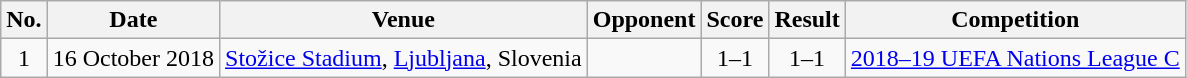<table class="wikitable sortable">
<tr>
<th>No.</th>
<th>Date</th>
<th>Venue</th>
<th>Opponent</th>
<th>Score</th>
<th>Result</th>
<th>Competition</th>
</tr>
<tr>
<td align=center>1</td>
<td>16 October 2018</td>
<td><a href='#'>Stožice Stadium</a>, <a href='#'>Ljubljana</a>, Slovenia</td>
<td></td>
<td align=center>1–1</td>
<td align=center>1–1</td>
<td><a href='#'>2018–19 UEFA Nations League C</a></td>
</tr>
</table>
